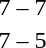<table style="text-align:center">
<tr>
<th width=200></th>
<th width=100></th>
<th width=200></th>
</tr>
<tr>
<td align=right><strong></strong></td>
<td>7 – 7</td>
<td align=left><strong></strong></td>
</tr>
<tr>
<td align=right><strong></strong></td>
<td>7 – 5</td>
<td align=left></td>
</tr>
</table>
